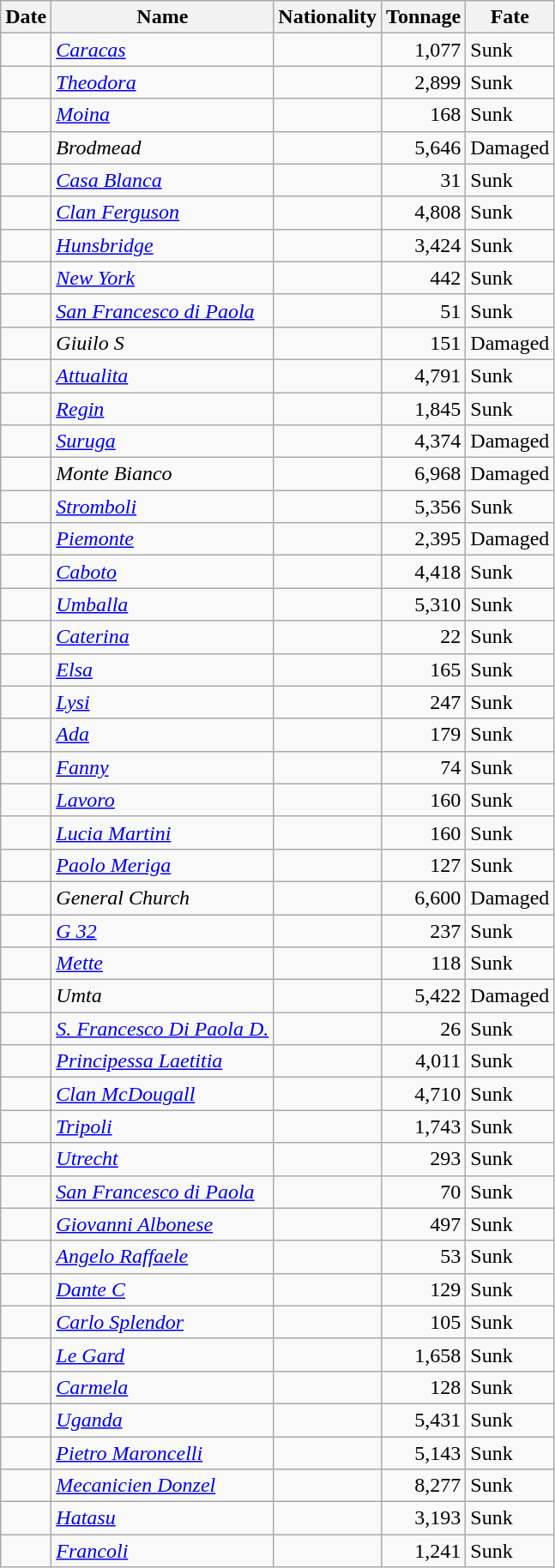<table class="wikitable sortable" style="text-align:right;">
<tr>
<th>Date</th>
<th>Name</th>
<th>Nationality</th>
<th>Tonnage</th>
<th>Fate</th>
</tr>
<tr>
<td align="right"></td>
<td align="left"><a href='#'><em>Caracas</em></a></td>
<td align="left"></td>
<td align="right">1,077</td>
<td align="left">Sunk</td>
</tr>
<tr>
<td align="right"></td>
<td align="left"><a href='#'><em>Theodora</em></a></td>
<td align="left"></td>
<td align="right">2,899</td>
<td align="left">Sunk</td>
</tr>
<tr>
<td align="right"></td>
<td align="left"><a href='#'><em>Moina</em></a></td>
<td align="left"></td>
<td align="right">168</td>
<td align="left">Sunk</td>
</tr>
<tr>
<td align="right"></td>
<td align="left"><em>Brodmead</em></td>
<td align="left"></td>
<td align="right">5,646</td>
<td align="left">Damaged</td>
</tr>
<tr>
<td align="right"></td>
<td align="left"><a href='#'><em>Casa Blanca</em></a></td>
<td align="left"></td>
<td align="right">31</td>
<td align="left">Sunk</td>
</tr>
<tr>
<td align="right"></td>
<td align="left"><a href='#'><em>Clan Ferguson</em></a></td>
<td align="left"></td>
<td align="right">4,808</td>
<td align="left">Sunk</td>
</tr>
<tr>
<td align="right"></td>
<td align="left"><a href='#'><em>Hunsbridge</em></a></td>
<td align="left"></td>
<td align="right">3,424</td>
<td align="left">Sunk</td>
</tr>
<tr>
<td align="right"></td>
<td align="left"><a href='#'><em>New York</em></a></td>
<td align="left"></td>
<td align="right">442</td>
<td align="left">Sunk</td>
</tr>
<tr>
<td align="right"></td>
<td align="left"><a href='#'><em>San Francesco di Paola</em></a></td>
<td align="left"></td>
<td align="right">51</td>
<td align="left">Sunk</td>
</tr>
<tr>
<td align="right"></td>
<td align="left"><em>Giuilo S</em></td>
<td align="left"></td>
<td align="right">151</td>
<td align="left">Damaged</td>
</tr>
<tr>
<td align="right"></td>
<td align="left"><a href='#'><em>Attualita</em></a></td>
<td align="left"></td>
<td align="right">4,791</td>
<td align="left">Sunk</td>
</tr>
<tr>
<td align="right"></td>
<td align="left"><a href='#'><em>Regin</em></a></td>
<td align="left"></td>
<td align="right">1,845</td>
<td align="left">Sunk</td>
</tr>
<tr>
<td align="right"></td>
<td align="left"><a href='#'><em>Suruga</em></a></td>
<td align="left"></td>
<td align="right">4,374</td>
<td align="left">Damaged</td>
</tr>
<tr>
<td align="right"></td>
<td align="left"><em>Monte Bianco</em></td>
<td align="left"></td>
<td align="right">6,968</td>
<td align="left">Damaged</td>
</tr>
<tr>
<td align="right"></td>
<td align="left"><a href='#'><em>Stromboli</em></a></td>
<td align="left"></td>
<td align="right">5,356</td>
<td align="left">Sunk</td>
</tr>
<tr>
<td align="right"></td>
<td align="left"><a href='#'><em>Piemonte</em></a></td>
<td align="left"></td>
<td align="right">2,395</td>
<td align="left">Damaged</td>
</tr>
<tr>
<td align="right"></td>
<td align="left"><a href='#'><em>Caboto</em></a></td>
<td align="left"></td>
<td align="right">4,418</td>
<td align="left">Sunk</td>
</tr>
<tr>
<td align="right"></td>
<td align="left"><a href='#'><em>Umballa</em></a></td>
<td align="left"></td>
<td align="right">5,310</td>
<td align="left">Sunk</td>
</tr>
<tr>
<td align="right"></td>
<td align="left"><a href='#'><em>Caterina</em></a></td>
<td align="left"></td>
<td align="right">22</td>
<td align="left">Sunk</td>
</tr>
<tr>
<td align="right"></td>
<td align="left"><a href='#'><em>Elsa</em></a></td>
<td align="left"></td>
<td align="right">165</td>
<td align="left">Sunk</td>
</tr>
<tr>
<td align="right"></td>
<td align="left"><a href='#'><em>Lysi</em></a></td>
<td align="left"></td>
<td align="right">247</td>
<td align="left">Sunk</td>
</tr>
<tr>
<td align="right"></td>
<td align="left"><a href='#'><em>Ada</em></a></td>
<td align="left"></td>
<td align="right">179</td>
<td align="left">Sunk</td>
</tr>
<tr>
<td align="right"></td>
<td align="left"><a href='#'><em>Fanny</em></a></td>
<td align="left"></td>
<td align="right">74</td>
<td align="left">Sunk</td>
</tr>
<tr>
<td align="right"></td>
<td align="left"><a href='#'><em>Lavoro</em></a></td>
<td align="left"></td>
<td align="right">160</td>
<td align="left">Sunk</td>
</tr>
<tr>
<td align="right"></td>
<td align="left"><a href='#'><em>Lucia Martini</em></a></td>
<td align="left"></td>
<td align="right">160</td>
<td align="left">Sunk</td>
</tr>
<tr>
<td align="right"></td>
<td align="left"><a href='#'><em>Paolo Meriga</em></a></td>
<td align="left"></td>
<td align="right">127</td>
<td align="left">Sunk</td>
</tr>
<tr>
<td align="right"></td>
<td align="left"><em>General Church</em></td>
<td align="left"></td>
<td align="right">6,600</td>
<td align="left">Damaged</td>
</tr>
<tr>
<td align="right"></td>
<td align="left"><a href='#'><em>G 32</em></a></td>
<td align="left"></td>
<td align="right">237</td>
<td align="left">Sunk</td>
</tr>
<tr>
<td align="right"></td>
<td align="left"><a href='#'><em>Mette</em></a></td>
<td align="left"></td>
<td align="right">118</td>
<td align="left">Sunk</td>
</tr>
<tr>
<td align="right"></td>
<td align="left"><em>Umta</em></td>
<td align="left"></td>
<td align="right">5,422</td>
<td align="left">Damaged</td>
</tr>
<tr>
<td align="right"></td>
<td align="left"><a href='#'><em>S. Francesco Di Paola D.</em></a></td>
<td align="left"></td>
<td align="right">26</td>
<td align="left">Sunk</td>
</tr>
<tr>
<td align="right"></td>
<td align="left"><a href='#'><em>Principessa Laetitia</em></a></td>
<td align="left"></td>
<td align="right">4,011</td>
<td align="left">Sunk</td>
</tr>
<tr>
<td align="right"></td>
<td align="left"><a href='#'><em>Clan McDougall</em></a></td>
<td align="left"></td>
<td align="right">4,710</td>
<td align="left">Sunk</td>
</tr>
<tr>
<td align="right"></td>
<td align="left"><a href='#'><em>Tripoli</em></a></td>
<td align="left"></td>
<td align="right">1,743</td>
<td align="left">Sunk</td>
</tr>
<tr>
<td align="right"></td>
<td align="left"><a href='#'><em>Utrecht</em></a></td>
<td align="left"></td>
<td align="right">293</td>
<td align="left">Sunk</td>
</tr>
<tr>
<td align="right"></td>
<td align="left"><a href='#'><em>San Francesco di Paola</em></a></td>
<td align="left"></td>
<td align="right">70</td>
<td align="left">Sunk</td>
</tr>
<tr>
<td align="right"></td>
<td align="left"><a href='#'><em>Giovanni Albonese</em></a></td>
<td align="left"></td>
<td align="right">497</td>
<td align="left">Sunk</td>
</tr>
<tr>
<td align="right"></td>
<td align="left"><a href='#'><em>Angelo Raffaele</em></a></td>
<td align="left"></td>
<td align="right">53</td>
<td align="left">Sunk</td>
</tr>
<tr>
<td align="right"></td>
<td align="left"><a href='#'><em>Dante C</em></a></td>
<td align="left"></td>
<td align="right">129</td>
<td align="left">Sunk</td>
</tr>
<tr>
<td align="right"></td>
<td align="left"><a href='#'><em>Carlo Splendor</em></a></td>
<td align="left"></td>
<td align="right">105</td>
<td align="left">Sunk</td>
</tr>
<tr>
<td align="right"></td>
<td align="left"><a href='#'><em>Le Gard</em></a></td>
<td align="left"></td>
<td align="right">1,658</td>
<td align="left">Sunk</td>
</tr>
<tr>
<td align="right"></td>
<td align="left"><a href='#'><em>Carmela</em></a></td>
<td align="left"></td>
<td align="right">128</td>
<td align="left">Sunk</td>
</tr>
<tr>
<td align="right"></td>
<td align="left"><a href='#'><em>Uganda</em></a></td>
<td align="left"></td>
<td align="right">5,431</td>
<td align="left">Sunk</td>
</tr>
<tr>
<td align="right"></td>
<td align="left"><a href='#'><em>Pietro Maroncelli</em></a></td>
<td align="left"></td>
<td align="right">5,143</td>
<td align="left">Sunk</td>
</tr>
<tr>
<td align="right"></td>
<td align="left"><a href='#'><em>Mecanicien Donzel</em></a></td>
<td align="left"></td>
<td align="right">8,277</td>
<td align="left">Sunk</td>
</tr>
<tr>
<td align="right"></td>
<td align="left"><a href='#'><em>Hatasu</em></a></td>
<td align="left"></td>
<td align="right">3,193</td>
<td align="left">Sunk</td>
</tr>
<tr>
<td align="right"></td>
<td align="left"><a href='#'><em>Francoli</em></a></td>
<td align="left"></td>
<td align="right">1,241</td>
<td align="left">Sunk</td>
</tr>
</table>
